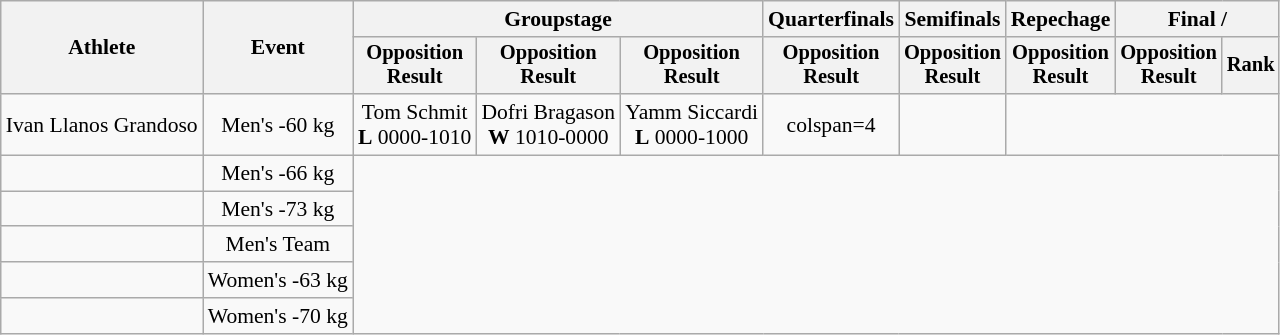<table class="wikitable" style="font-size:90%">
<tr>
<th rowspan="2">Athlete</th>
<th rowspan="2">Event</th>
<th colspan=3>Groupstage</th>
<th>Quarterfinals</th>
<th>Semifinals</th>
<th>Repechage</th>
<th colspan=2>Final / </th>
</tr>
<tr style="font-size:95%">
<th>Opposition<br>Result</th>
<th>Opposition<br>Result</th>
<th>Opposition<br>Result</th>
<th>Opposition<br>Result</th>
<th>Opposition<br>Result</th>
<th>Opposition<br>Result</th>
<th>Opposition<br>Result</th>
<th>Rank</th>
</tr>
<tr align=center>
<td>Ivan Llanos Grandoso</td>
<td>Men's -60 kg</td>
<td> Tom Schmit <br> <strong>L</strong> 0000-1010</td>
<td> Dofri Bragason <br> <strong>W</strong> 1010-0000</td>
<td> Yamm Siccardi <br> <strong>L</strong> 0000-1000</td>
<td>colspan=4 </td>
<td></td>
</tr>
<tr align=center>
<td></td>
<td>Men's -66 kg</td>
<td colspan=8 rowspan=5></td>
</tr>
<tr align=center>
<td></td>
<td>Men's -73 kg</td>
</tr>
<tr align=center>
<td></td>
<td>Men's Team</td>
</tr>
<tr align=center>
<td></td>
<td>Women's -63 kg</td>
</tr>
<tr align=center>
<td></td>
<td>Women's -70 kg</td>
</tr>
</table>
